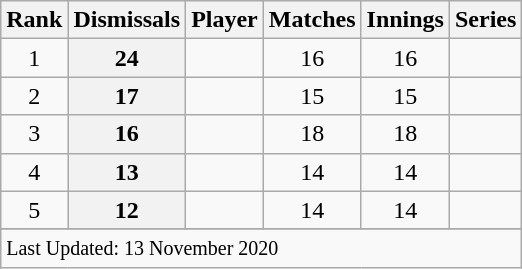<table class="wikitable">
<tr>
<th>Rank</th>
<th>Dismissals</th>
<th>Player</th>
<th>Matches</th>
<th>Innings</th>
<th>Series</th>
</tr>
<tr>
<td align=center>1</td>
<th scope=row style=text-align:center;>24</th>
<td></td>
<td align=center>16</td>
<td align=center>16</td>
<td></td>
</tr>
<tr>
<td align=center>2</td>
<th scope=row style=text-align:center;>17</th>
<td></td>
<td align=center>15</td>
<td align=center>15</td>
<td></td>
</tr>
<tr>
<td align=center>3</td>
<th scope=row style=text-align:center;>16</th>
<td></td>
<td align=center>18</td>
<td align=center>18</td>
<td></td>
</tr>
<tr>
<td align=center>4</td>
<th scope=row style=text-align:center;>13</th>
<td></td>
<td align=center>14</td>
<td align=center>14</td>
<td></td>
</tr>
<tr>
<td align=center>5</td>
<th scope=row style=text-align:center;>12</th>
<td></td>
<td align=center>14</td>
<td align=center>14</td>
<td></td>
</tr>
<tr>
</tr>
<tr class=sortbottom>
<td colspan=6><small>Last Updated: 13 November 2020</small></td>
</tr>
</table>
